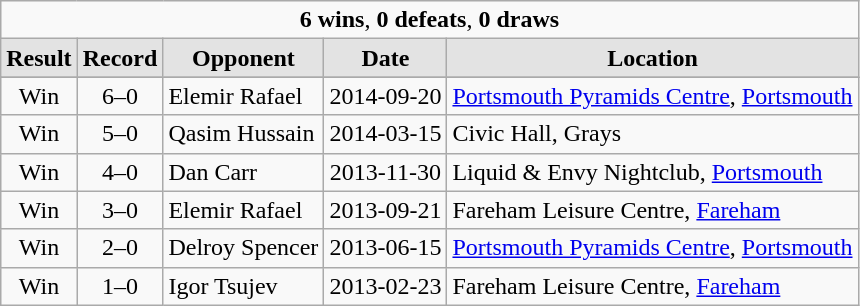<table class=wikitable style="text-align: center;">
<tr>
<td style = "text-align:center;" colspan="5"><strong>6 wins</strong>, <strong>0 defeats</strong>, <strong>0 draws</strong></td>
</tr>
<tr style="text-align:center;background:#e3e3e3;">
<td style="border-style:none none solid solid; "><strong>Result</strong></td>
<td style="border-style:none none solid solid; "><strong>Record</strong></td>
<td style="border-style:none none solid solid; "><strong>Opponent</strong></td>
<td style="border-style:none none solid solid; "><strong>Date</strong></td>
<td style="border-style:none none solid solid; "><strong>Location</strong></td>
</tr>
<tr align=center>
</tr>
<tr align=center>
<td>Win</td>
<td>6–0</td>
<td align=left> Elemir Rafael</td>
<td>2014-09-20</td>
<td align=left> <a href='#'>Portsmouth Pyramids Centre</a>, <a href='#'>Portsmouth</a></td>
</tr>
<tr align=center>
<td>Win</td>
<td>5–0</td>
<td align=left> Qasim Hussain</td>
<td>2014-03-15</td>
<td align=left> Civic Hall, Grays</td>
</tr>
<tr align=center>
<td>Win</td>
<td>4–0</td>
<td align=left> Dan Carr</td>
<td>2013-11-30</td>
<td align=left> Liquid & Envy Nightclub, <a href='#'>Portsmouth</a></td>
</tr>
<tr align=center>
<td>Win</td>
<td>3–0</td>
<td align=left> Elemir Rafael</td>
<td>2013-09-21</td>
<td align=left> Fareham Leisure Centre, <a href='#'>Fareham</a></td>
</tr>
<tr align=center>
<td>Win</td>
<td>2–0</td>
<td align=left> Delroy Spencer</td>
<td>2013-06-15</td>
<td align=left> <a href='#'>Portsmouth Pyramids Centre</a>, <a href='#'>Portsmouth</a></td>
</tr>
<tr align=center>
<td>Win</td>
<td>1–0</td>
<td align=left> Igor Tsujev</td>
<td>2013-02-23</td>
<td align=left> Fareham Leisure Centre, <a href='#'>Fareham</a></td>
</tr>
</table>
